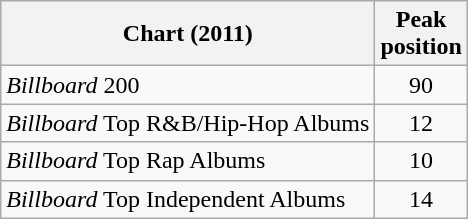<table class="wikitable">
<tr>
<th>Chart (2011)</th>
<th>Peak<br>position</th>
</tr>
<tr>
<td><em>Billboard</em> 200</td>
<td align="center">90</td>
</tr>
<tr>
<td><em>Billboard</em> Top R&B/Hip-Hop Albums</td>
<td align="center">12</td>
</tr>
<tr>
<td><em>Billboard</em> Top Rap Albums</td>
<td align="center">10</td>
</tr>
<tr>
<td><em>Billboard</em> Top Independent Albums</td>
<td align="center">14</td>
</tr>
</table>
